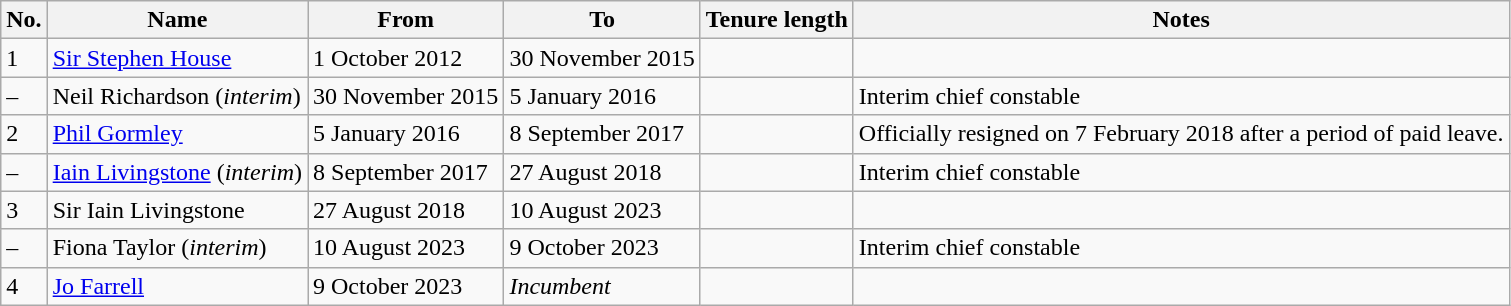<table class="wikitable" style="text-align:left">
<tr>
<th>No.</th>
<th>Name</th>
<th>From</th>
<th>To</th>
<th>Tenure length</th>
<th>Notes</th>
</tr>
<tr>
<td>1</td>
<td><a href='#'>Sir Stephen House</a></td>
<td>1 October 2012</td>
<td>30 November 2015</td>
<td></td>
<td></td>
</tr>
<tr>
<td>–</td>
<td>Neil Richardson (<em>interim</em>)</td>
<td>30 November 2015</td>
<td>5 January 2016</td>
<td></td>
<td>Interim chief constable</td>
</tr>
<tr>
<td>2</td>
<td><a href='#'>Phil Gormley</a></td>
<td>5 January 2016</td>
<td>8 September 2017</td>
<td></td>
<td>Officially resigned on 7 February 2018 after a period of paid leave.</td>
</tr>
<tr>
<td>–</td>
<td><a href='#'>Iain Livingstone</a> (<em>interim</em>)</td>
<td>8 September 2017</td>
<td>27 August 2018</td>
<td></td>
<td>Interim chief constable</td>
</tr>
<tr>
<td>3</td>
<td>Sir Iain Livingstone</td>
<td>27 August 2018</td>
<td>10 August 2023</td>
<td></td>
<td></td>
</tr>
<tr>
<td>–</td>
<td>Fiona Taylor (<em>interim</em>)</td>
<td>10 August 2023</td>
<td>9 October 2023</td>
<td></td>
<td>Interim chief constable</td>
</tr>
<tr>
<td>4</td>
<td><a href='#'>Jo Farrell</a></td>
<td>9 October 2023</td>
<td><em>Incumbent</em></td>
<td></td>
<td></td>
</tr>
</table>
